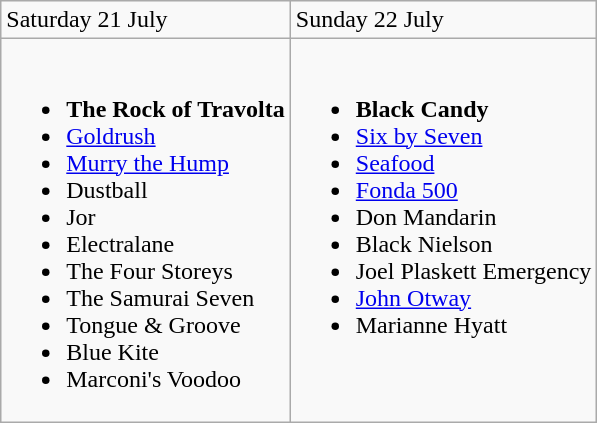<table class="wikitable">
<tr>
<td>Saturday 21 July</td>
<td>Sunday 22 July</td>
</tr>
<tr valign="top">
<td><br><ul><li><strong>The Rock of Travolta</strong></li><li><a href='#'>Goldrush</a></li><li><a href='#'>Murry the Hump</a></li><li>Dustball</li><li>Jor</li><li>Electralane</li><li>The Four Storeys</li><li>The Samurai Seven</li><li>Tongue & Groove</li><li>Blue Kite</li><li>Marconi's Voodoo</li></ul></td>
<td><br><ul><li><strong>Black Candy</strong></li><li><a href='#'>Six by Seven</a></li><li><a href='#'>Seafood</a></li><li><a href='#'>Fonda 500</a></li><li>Don Mandarin</li><li>Black Nielson</li><li>Joel Plaskett Emergency</li><li><a href='#'>John Otway</a></li><li>Marianne Hyatt</li></ul></td>
</tr>
</table>
